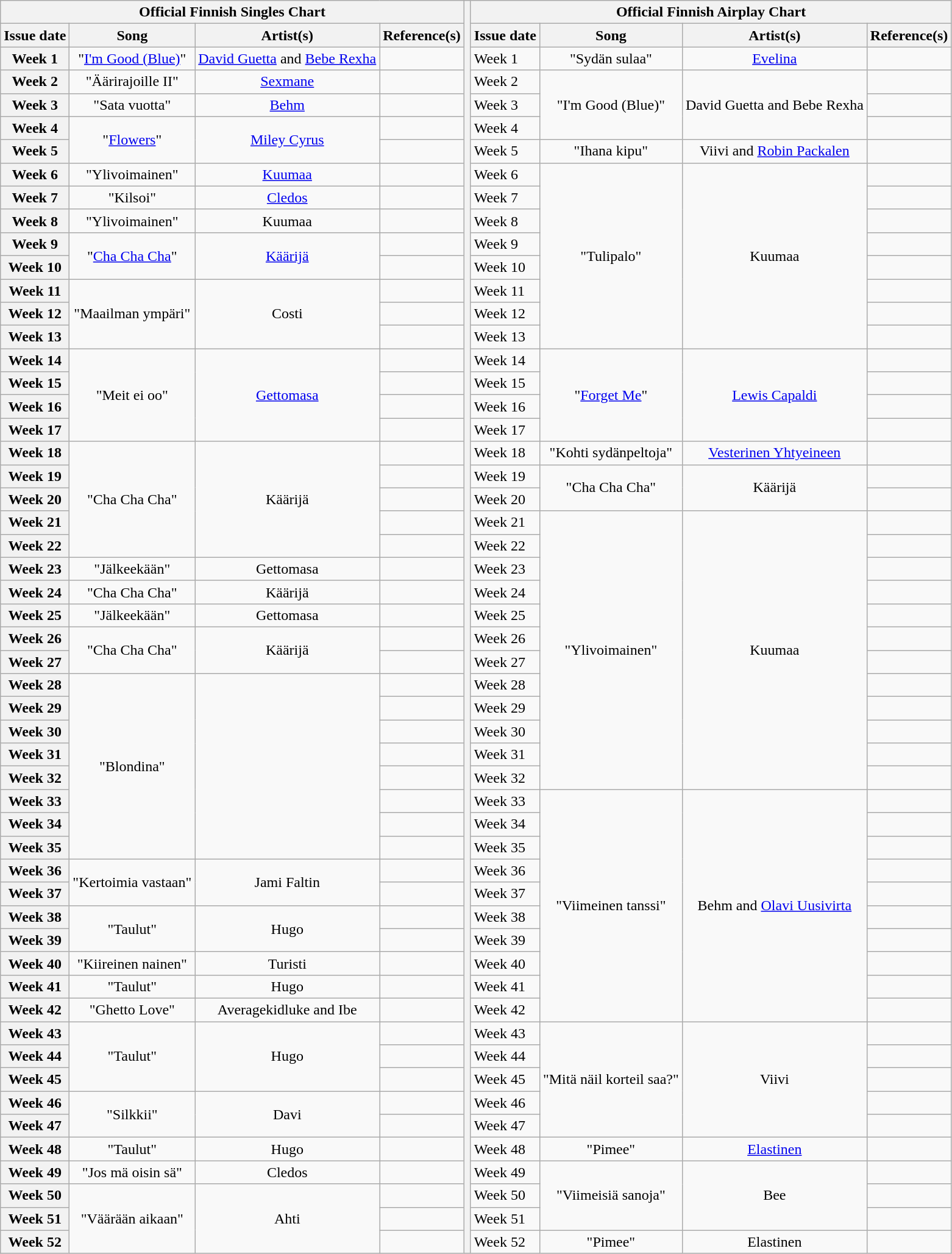<table class="wikitable plainrowheaders" style="text-align:center">
<tr>
<th scope="col" colspan="4">Official Finnish Singles Chart</th>
<th scope="col" colspan="1" rowspan="55"></th>
<th scope="col" colspan="4">Official Finnish Airplay Chart</th>
</tr>
<tr>
<th>Issue date</th>
<th>Song</th>
<th>Artist(s)</th>
<th>Reference(s)</th>
<th>Issue date</th>
<th>Song</th>
<th>Artist(s)</th>
<th>Reference(s)</th>
</tr>
<tr>
<th scope="row">Week 1</th>
<td>"<a href='#'>I'm Good (Blue)</a>"</td>
<td><a href='#'>David Guetta</a> and <a href='#'>Bebe Rexha</a></td>
<td></td>
<td style="text-align: left;">Week 1</td>
<td>"Sydän sulaa"</td>
<td><a href='#'>Evelina</a></td>
<td></td>
</tr>
<tr>
<th scope="row">Week 2</th>
<td>"Äärirajoille II"</td>
<td><a href='#'>Sexmane</a></td>
<td></td>
<td style="text-align: left;">Week 2</td>
<td rowspan="3">"I'm Good (Blue)"</td>
<td rowspan="3">David Guetta and Bebe Rexha</td>
<td></td>
</tr>
<tr>
<th scope="row">Week 3</th>
<td>"Sata vuotta"</td>
<td><a href='#'>Behm</a></td>
<td></td>
<td style="text-align: left;">Week 3</td>
<td></td>
</tr>
<tr>
<th scope="row">Week 4</th>
<td rowspan="2">"<a href='#'>Flowers</a>"</td>
<td rowspan="2"><a href='#'>Miley Cyrus</a></td>
<td></td>
<td style="text-align: left;">Week 4</td>
<td></td>
</tr>
<tr>
<th scope="row">Week 5</th>
<td></td>
<td style="text-align: left;">Week 5</td>
<td>"Ihana kipu"</td>
<td>Viivi and <a href='#'>Robin Packalen</a></td>
<td></td>
</tr>
<tr>
<th scope="row">Week 6</th>
<td>"Ylivoimainen"</td>
<td><a href='#'>Kuumaa</a></td>
<td></td>
<td style="text-align: left;">Week 6</td>
<td rowspan="8">"Tulipalo"</td>
<td rowspan="8">Kuumaa</td>
<td></td>
</tr>
<tr>
<th scope="row">Week 7</th>
<td>"Kilsoi"</td>
<td><a href='#'>Cledos</a></td>
<td></td>
<td style="text-align: left;">Week 7</td>
<td></td>
</tr>
<tr>
<th scope="row">Week 8</th>
<td>"Ylivoimainen"</td>
<td>Kuumaa</td>
<td></td>
<td style="text-align: left;">Week 8</td>
<td></td>
</tr>
<tr>
<th scope="row">Week 9</th>
<td rowspan="2">"<a href='#'>Cha Cha Cha</a>"</td>
<td rowspan="2"><a href='#'>Käärijä</a></td>
<td></td>
<td style="text-align: left;">Week 9</td>
<td></td>
</tr>
<tr>
<th scope="row">Week 10</th>
<td></td>
<td style="text-align: left;">Week 10</td>
<td></td>
</tr>
<tr>
<th scope="row">Week 11</th>
<td rowspan="3">"Maailman ympäri"</td>
<td rowspan="3">Costi</td>
<td></td>
<td style="text-align: left;">Week 11</td>
<td></td>
</tr>
<tr>
<th scope="row">Week 12</th>
<td></td>
<td style="text-align: left;">Week 12</td>
<td></td>
</tr>
<tr>
<th scope="row">Week 13</th>
<td></td>
<td style="text-align: left;">Week 13</td>
<td></td>
</tr>
<tr>
<th scope="row">Week 14</th>
<td rowspan="4">"Meit ei oo"</td>
<td rowspan="4"><a href='#'>Gettomasa</a></td>
<td></td>
<td style="text-align: left;">Week 14</td>
<td rowspan="4">"<a href='#'>Forget Me</a>"</td>
<td rowspan="4"><a href='#'>Lewis Capaldi</a></td>
<td></td>
</tr>
<tr>
<th scope="row">Week 15</th>
<td></td>
<td style="text-align: left;">Week 15</td>
<td></td>
</tr>
<tr>
<th scope="row">Week 16</th>
<td></td>
<td style="text-align: left;">Week 16</td>
<td></td>
</tr>
<tr>
<th scope="row">Week 17</th>
<td></td>
<td style="text-align: left;">Week 17</td>
<td></td>
</tr>
<tr>
<th scope="row">Week 18</th>
<td rowspan="5">"Cha Cha Cha"</td>
<td rowspan="5">Käärijä</td>
<td></td>
<td style="text-align: left;">Week 18</td>
<td>"Kohti sydänpeltoja"</td>
<td><a href='#'>Vesterinen Yhtyeineen</a></td>
<td></td>
</tr>
<tr>
<th scope="row">Week 19</th>
<td></td>
<td style="text-align: left;">Week 19</td>
<td rowspan="2">"Cha Cha Cha"</td>
<td rowspan="2">Käärijä</td>
<td></td>
</tr>
<tr>
<th scope="row">Week 20</th>
<td></td>
<td style="text-align: left;">Week 20</td>
<td></td>
</tr>
<tr>
<th scope="row">Week 21</th>
<td></td>
<td style="text-align: left;">Week 21</td>
<td rowspan="12">"Ylivoimainen"</td>
<td rowspan="12">Kuumaa</td>
<td></td>
</tr>
<tr>
<th scope="row">Week 22</th>
<td></td>
<td style="text-align: left;">Week 22</td>
<td></td>
</tr>
<tr>
<th scope="row">Week 23</th>
<td>"Jälkeekään"</td>
<td>Gettomasa</td>
<td></td>
<td style="text-align: left;">Week 23</td>
<td></td>
</tr>
<tr>
<th scope="row">Week 24</th>
<td>"Cha Cha Cha"</td>
<td>Käärijä</td>
<td></td>
<td style="text-align: left;">Week 24</td>
<td></td>
</tr>
<tr>
<th scope="row">Week 25</th>
<td>"Jälkeekään"</td>
<td>Gettomasa</td>
<td></td>
<td style="text-align: left;">Week 25</td>
<td></td>
</tr>
<tr>
<th scope="row">Week 26</th>
<td rowspan="2">"Cha Cha Cha"</td>
<td rowspan="2">Käärijä</td>
<td></td>
<td style="text-align: left;">Week 26</td>
<td></td>
</tr>
<tr>
<th scope="row">Week 27</th>
<td></td>
<td style="text-align: left;">Week 27</td>
<td></td>
</tr>
<tr>
<th scope="row">Week 28</th>
<td rowspan="8">"Blondina"</td>
<td rowspan="8"></td>
<td></td>
<td style="text-align: left;">Week 28</td>
<td></td>
</tr>
<tr>
<th scope="row">Week 29</th>
<td></td>
<td style="text-align: left;">Week 29</td>
<td></td>
</tr>
<tr>
<th scope="row">Week 30</th>
<td></td>
<td style="text-align: left;">Week 30</td>
<td></td>
</tr>
<tr>
<th scope="row">Week 31</th>
<td></td>
<td style="text-align: left;">Week 31</td>
<td></td>
</tr>
<tr>
<th scope="row">Week 32</th>
<td></td>
<td style="text-align: left;">Week 32</td>
<td></td>
</tr>
<tr>
<th scope="row">Week 33</th>
<td></td>
<td style="text-align: left;">Week 33</td>
<td rowspan="10">"Viimeinen tanssi"</td>
<td rowspan="10">Behm and <a href='#'>Olavi Uusivirta</a></td>
<td></td>
</tr>
<tr>
<th scope="row">Week 34</th>
<td></td>
<td style="text-align: left;">Week 34</td>
<td></td>
</tr>
<tr>
<th scope="row">Week 35</th>
<td></td>
<td style="text-align: left;">Week 35</td>
<td></td>
</tr>
<tr>
<th scope="row">Week 36</th>
<td rowspan="2">"Kertoimia vastaan"</td>
<td rowspan="2">Jami Faltin</td>
<td></td>
<td style="text-align: left;">Week 36</td>
<td></td>
</tr>
<tr>
<th scope="row">Week 37</th>
<td></td>
<td style="text-align: left;">Week 37</td>
<td></td>
</tr>
<tr>
<th scope="row">Week 38</th>
<td rowspan="2">"Taulut"</td>
<td rowspan="2">Hugo<br></td>
<td></td>
<td style="text-align: left;">Week 38</td>
<td></td>
</tr>
<tr>
<th scope="row">Week 39</th>
<td></td>
<td style="text-align: left;">Week 39</td>
<td></td>
</tr>
<tr>
<th scope="row">Week 40</th>
<td>"Kiireinen nainen"</td>
<td>Turisti<br></td>
<td></td>
<td style="text-align: left;">Week 40</td>
<td></td>
</tr>
<tr>
<th scope="row">Week 41</th>
<td>"Taulut"</td>
<td>Hugo<br></td>
<td></td>
<td style="text-align: left;">Week 41</td>
<td></td>
</tr>
<tr>
<th scope="row">Week 42</th>
<td>"Ghetto Love"</td>
<td>Averagekidluke and Ibe</td>
<td></td>
<td style="text-align: left;">Week 42</td>
<td></td>
</tr>
<tr>
<th scope="row">Week 43</th>
<td rowspan="3">"Taulut"</td>
<td rowspan="3">Hugo<br></td>
<td></td>
<td style="text-align: left;">Week 43</td>
<td rowspan="5">"Mitä näil korteil saa?"</td>
<td rowspan="5">Viivi<br></td>
<td></td>
</tr>
<tr>
<th scope="row">Week 44</th>
<td></td>
<td style="text-align: left;">Week 44</td>
<td></td>
</tr>
<tr>
<th scope="row">Week 45</th>
<td></td>
<td style="text-align: left;">Week 45</td>
<td></td>
</tr>
<tr>
<th scope="row">Week 46</th>
<td rowspan="2">"Silkkii"</td>
<td rowspan="2">Davi<br></td>
<td></td>
<td style="text-align: left;">Week 46</td>
<td></td>
</tr>
<tr>
<th scope="row">Week 47</th>
<td></td>
<td style="text-align: left;">Week 47</td>
<td></td>
</tr>
<tr>
<th scope="row">Week 48</th>
<td>"Taulut"</td>
<td>Hugo<br></td>
<td></td>
<td style="text-align: left;">Week 48</td>
<td>"Pimee"</td>
<td><a href='#'>Elastinen</a><br></td>
<td></td>
</tr>
<tr>
<th scope="row">Week 49</th>
<td>"Jos mä oisin sä"</td>
<td>Cledos</td>
<td></td>
<td style="text-align: left;">Week 49</td>
<td rowspan="3">"Viimeisiä sanoja"</td>
<td rowspan="3">Bee</td>
<td></td>
</tr>
<tr>
<th scope="row">Week 50</th>
<td rowspan="3">"Väärään aikaan"</td>
<td rowspan="3">Ahti<br></td>
<td></td>
<td style="text-align: left;">Week 50</td>
<td></td>
</tr>
<tr>
<th scope="row">Week 51</th>
<td></td>
<td style="text-align: left;">Week 51</td>
<td></td>
</tr>
<tr>
<th scope="row">Week 52</th>
<td></td>
<td style="text-align: left;">Week 52</td>
<td>"Pimee"</td>
<td>Elastinen<br></td>
<td></td>
</tr>
</table>
